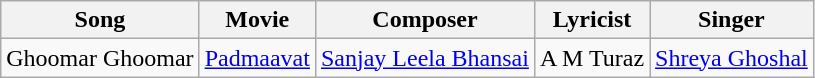<table class="wikitable">
<tr>
<th>Song</th>
<th>Movie</th>
<th>Composer</th>
<th>Lyricist</th>
<th>Singer</th>
</tr>
<tr>
<td>Ghoomar Ghoomar</td>
<td><a href='#'>Padmaavat</a></td>
<td><a href='#'>Sanjay Leela Bhansai</a></td>
<td>A M Turaz</td>
<td><a href='#'>Shreya Ghoshal</a></td>
</tr>
</table>
